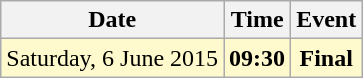<table class = "wikitable" style="text-align:center;">
<tr>
<th>Date</th>
<th>Time</th>
<th>Event</th>
</tr>
<tr style="background-color:lemonchiffon;">
<td>Saturday, 6 June 2015</td>
<td><strong>09:30</strong></td>
<td><strong>Final</strong></td>
</tr>
</table>
